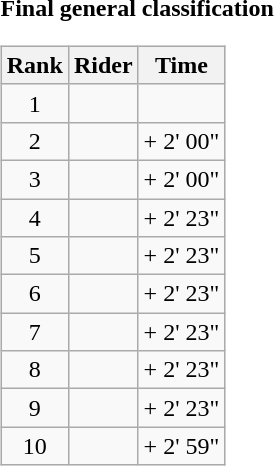<table>
<tr>
<td><strong>Final general classification</strong><br><table class="wikitable">
<tr>
<th scope="col">Rank</th>
<th scope="col">Rider</th>
<th scope="col">Time</th>
</tr>
<tr>
<td style="text-align:center;">1</td>
<td></td>
<td style="text-align:right;"></td>
</tr>
<tr>
<td style="text-align:center;">2</td>
<td></td>
<td style="text-align:right;">+ 2' 00"</td>
</tr>
<tr>
<td style="text-align:center;">3</td>
<td></td>
<td style="text-align:right;">+ 2' 00"</td>
</tr>
<tr>
<td style="text-align:center;">4</td>
<td></td>
<td style="text-align:right;">+ 2' 23"</td>
</tr>
<tr>
<td style="text-align:center;">5</td>
<td></td>
<td style="text-align:right;">+ 2' 23"</td>
</tr>
<tr>
<td style="text-align:center;">6</td>
<td></td>
<td style="text-align:right;">+ 2' 23"</td>
</tr>
<tr>
<td style="text-align:center;">7</td>
<td></td>
<td style="text-align:right;">+ 2' 23"</td>
</tr>
<tr>
<td style="text-align:center;">8</td>
<td></td>
<td style="text-align:right;">+ 2' 23"</td>
</tr>
<tr>
<td style="text-align:center;">9</td>
<td></td>
<td style="text-align:right;">+ 2' 23"</td>
</tr>
<tr>
<td style="text-align:center;">10</td>
<td></td>
<td style="text-align:right;">+ 2' 59"</td>
</tr>
</table>
</td>
</tr>
</table>
